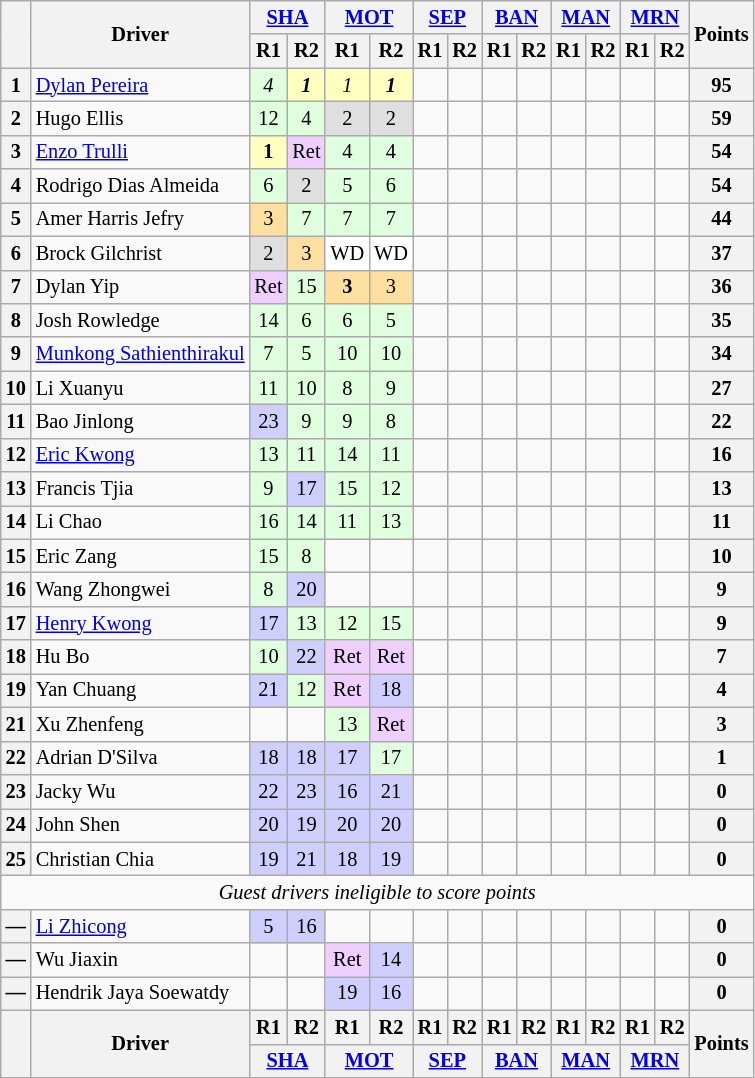<table class="wikitable" style="font-size:85%; text-align:center">
<tr>
<th rowspan=2></th>
<th rowspan=2>Driver</th>
<th colspan=2><a href='#'>SHA</a><br></th>
<th colspan=2><a href='#'>MOT</a><br></th>
<th colspan=2><a href='#'>SEP</a><br></th>
<th colspan=2><a href='#'>BAN</a><br></th>
<th colspan=2><a href='#'>MAN</a><br></th>
<th colspan=2><a href='#'>MRN</a><br></th>
<th rowspan=2>Points</th>
</tr>
<tr>
<th>R1</th>
<th>R2</th>
<th>R1</th>
<th>R2</th>
<th>R1</th>
<th>R2</th>
<th>R1</th>
<th>R2</th>
<th>R1</th>
<th>R2</th>
<th>R1</th>
<th>R2</th>
</tr>
<tr>
<th>1</th>
<td align="left"> <a href='#'>Dylan Pereira</a></td>
<td style="background:#DFFFDF" ;><em>4</em></td>
<td style="background:#FFFFBF" ;><strong><em>1</em></strong></td>
<td style="background:#FFFFBF" ;><em>1</em></td>
<td style="background:#FFFFBF" ;><strong><em>1</em></strong></td>
<td></td>
<td></td>
<td></td>
<td></td>
<td></td>
<td></td>
<td></td>
<td></td>
<th>95</th>
</tr>
<tr>
<th>2</th>
<td align="left"> Hugo Ellis</td>
<td style="background:#DFFFDF" ;>12</td>
<td style="background:#DFFFDF" ;>4</td>
<td style="background:#DFDFDF" ;>2</td>
<td style="background:#DFDFDF" ;>2</td>
<td></td>
<td></td>
<td></td>
<td></td>
<td></td>
<td></td>
<td></td>
<td></td>
<th>59</th>
</tr>
<tr>
<th>3</th>
<td align="left"> <a href='#'>Enzo Trulli</a></td>
<td style="background:#FFFFBF" ;><strong>1</strong></td>
<td style="background:#EFCFFF" ;>Ret</td>
<td style="background:#DFFFDF" ;>4</td>
<td style="background:#DFFFDF" ;>4</td>
<td></td>
<td></td>
<td></td>
<td></td>
<td></td>
<td></td>
<td></td>
<td></td>
<th>54</th>
</tr>
<tr>
<th>4</th>
<td align="left"> Rodrigo Dias Almeida</td>
<td style="background:#DFFFDF" ;>6</td>
<td style="background:#DFDFDF" ;>2</td>
<td style="background:#DFFFDF" ;>5</td>
<td style="background:#DFFFDF" ;>6</td>
<td></td>
<td></td>
<td></td>
<td></td>
<td></td>
<td></td>
<td></td>
<td></td>
<th>54</th>
</tr>
<tr>
<th>5</th>
<td align="left"> Amer Harris Jefry</td>
<td style="background:#FFDF9F" ;>3</td>
<td style="background:#DFFFDF" ;>7</td>
<td style="background:#DFFFDF" ;>7</td>
<td style="background:#DFFFDF" ;>7</td>
<td></td>
<td></td>
<td></td>
<td></td>
<td></td>
<td></td>
<td></td>
<td></td>
<th>44</th>
</tr>
<tr>
<th>6</th>
<td align="left"> Brock Gilchrist</td>
<td style="background:#DFDFDF" ;>2</td>
<td style="background:#FFDF9F" ;>3</td>
<td style="background:#FFFFFF">WD</td>
<td style="background:#FFFFFF">WD</td>
<td></td>
<td></td>
<td></td>
<td></td>
<td></td>
<td></td>
<td></td>
<td></td>
<th>37</th>
</tr>
<tr>
<th>7</th>
<td align="left"> Dylan Yip</td>
<td style="background:#EFCFFF" ;>Ret</td>
<td style="background:#DFFFDF" ;>15</td>
<td style="background:#FFDF9F" ;><strong>3</strong></td>
<td style="background:#FFDF9F" ;>3</td>
<td></td>
<td></td>
<td></td>
<td></td>
<td></td>
<td></td>
<td></td>
<td></td>
<th>36</th>
</tr>
<tr>
<th>8</th>
<td align="left"> Josh Rowledge</td>
<td style="background:#DFFFDF" ;>14</td>
<td style="background:#DFFFDF" ;>6</td>
<td style="background:#DFFFDF" ;>6</td>
<td style="background:#DFFFDF" ;>5</td>
<td></td>
<td></td>
<td></td>
<td></td>
<td></td>
<td></td>
<td></td>
<td></td>
<th>35</th>
</tr>
<tr>
<th>9</th>
<td align="left"> <a href='#'>Munkong Sathienthirakul</a></td>
<td style="background:#DFFFDF" ;>7</td>
<td style="background:#DFFFDF" ;>5</td>
<td style="background:#DFFFDF" ;>10</td>
<td style="background:#DFFFDF" ;>10</td>
<td></td>
<td></td>
<td></td>
<td></td>
<td></td>
<td></td>
<td></td>
<td></td>
<th>34</th>
</tr>
<tr>
<th>10</th>
<td align="left"> Li Xuanyu</td>
<td style="background:#DFFFDF" ;>11</td>
<td style="background:#DFFFDF" ;>10</td>
<td style="background:#DFFFDF" ;>8</td>
<td style="background:#DFFFDF" ;>9</td>
<td></td>
<td></td>
<td></td>
<td></td>
<td></td>
<td></td>
<td></td>
<td></td>
<th>27</th>
</tr>
<tr>
<th>11</th>
<td align="left"> Bao Jinlong</td>
<td style="background:#CFCFFF" ;>23</td>
<td style="background:#DFFFDF" ;>9</td>
<td style="background:#DFFFDF" ;>9</td>
<td style="background:#DFFFDF" ;>8</td>
<td></td>
<td></td>
<td></td>
<td></td>
<td></td>
<td></td>
<td></td>
<td></td>
<th>22</th>
</tr>
<tr>
<th>12</th>
<td align="left"> <a href='#'>Eric Kwong</a></td>
<td style="background:#DFFFDF" ;>13</td>
<td style="background:#DFFFDF" ;>11</td>
<td style="background:#DFFFDF" ;>14</td>
<td style="background:#DFFFDF" ;>11</td>
<td></td>
<td></td>
<td></td>
<td></td>
<td></td>
<td></td>
<td></td>
<td></td>
<th>16</th>
</tr>
<tr>
<th>13</th>
<td align="left"> Francis Tjia</td>
<td style="background:#DFFFDF" ;>9</td>
<td style="background:#CFCFFF" ;>17</td>
<td style="background:#DFFFDF" ;>15</td>
<td style="background:#DFFFDF" ;>12</td>
<td></td>
<td></td>
<td></td>
<td></td>
<td></td>
<td></td>
<td></td>
<td></td>
<th>13</th>
</tr>
<tr>
<th>14</th>
<td align="left"> Li Chao</td>
<td style="background:#DFFFDF" ;>16</td>
<td style="background:#DFFFDF" ;>14</td>
<td style="background:#DFFFDF" ;>11</td>
<td style="background:#DFFFDF" ;>13</td>
<td></td>
<td></td>
<td></td>
<td></td>
<td></td>
<td></td>
<td></td>
<td></td>
<th>11</th>
</tr>
<tr>
<th>15</th>
<td align="left"> Eric Zang</td>
<td style="background:#DFFFDF" ;>15</td>
<td style="background:#DFFFDF" ;>8</td>
<td></td>
<td></td>
<td></td>
<td></td>
<td></td>
<td></td>
<td></td>
<td></td>
<td></td>
<td></td>
<th>10</th>
</tr>
<tr>
<th>16</th>
<td align="left"> Wang Zhongwei</td>
<td style="background:#DFFFDF" ;>8</td>
<td style="background:#CFCFFF" ;>20</td>
<td></td>
<td></td>
<td></td>
<td></td>
<td></td>
<td></td>
<td></td>
<td></td>
<td></td>
<td></td>
<th>9</th>
</tr>
<tr>
<th>17</th>
<td align="left"> <a href='#'>Henry Kwong</a></td>
<td style="background:#CFCFFF" ;>17</td>
<td style="background:#DFFFDF" ;>13</td>
<td style="background:#DFFFDF" ;>12</td>
<td style="background:#DFFFDF" ;>15</td>
<td></td>
<td></td>
<td></td>
<td></td>
<td></td>
<td></td>
<td></td>
<td></td>
<th>9</th>
</tr>
<tr>
<th>18</th>
<td align="left"> Hu Bo</td>
<td style="background:#DFFFDF" ;>10</td>
<td style="background:#CFCFFF" ;>22</td>
<td style="background:#EFCFFF" ;>Ret</td>
<td style="background:#EFCFFF" ;>Ret</td>
<td></td>
<td></td>
<td></td>
<td></td>
<td></td>
<td></td>
<td></td>
<td></td>
<th>7</th>
</tr>
<tr>
<th>19</th>
<td align="left"> Yan Chuang</td>
<td style="background:#CFCFFF" ;>21</td>
<td style="background:#DFFFDF" ;>12</td>
<td style="background:#EFCFFF" ;>Ret</td>
<td style="background:#CFCFFF" ;>18</td>
<td></td>
<td></td>
<td></td>
<td></td>
<td></td>
<td></td>
<td></td>
<td></td>
<th>4</th>
</tr>
<tr>
<th>21</th>
<td align="left"> Xu Zhenfeng</td>
<td></td>
<td></td>
<td style="background:#DFFFDF" ;>13</td>
<td style="background:#EFCFFF" ;>Ret</td>
<td></td>
<td></td>
<td></td>
<td></td>
<td></td>
<td></td>
<td></td>
<td></td>
<th>3</th>
</tr>
<tr>
<th>22</th>
<td align="left"> Adrian D'Silva</td>
<td style="background:#CFCFFF" ;>18</td>
<td style="background:#CFCFFF" ;>18</td>
<td style="background:#CFCFFF" ;>17</td>
<td style="background:#DFFFDF" ;>17</td>
<td></td>
<td></td>
<td></td>
<td></td>
<td></td>
<td></td>
<td></td>
<td></td>
<th>1</th>
</tr>
<tr>
<th>23</th>
<td align="left"> Jacky Wu</td>
<td style="background:#CFCFFF" ;>22</td>
<td style="background:#CFCFFF" ;>23</td>
<td style="background:#CFCFFF" ;>16</td>
<td style="background:#CFCFFF" ;>21</td>
<td></td>
<td></td>
<td></td>
<td></td>
<td></td>
<td></td>
<td></td>
<td></td>
<th>0</th>
</tr>
<tr>
<th>24</th>
<td align="left"> John Shen</td>
<td style="background:#CFCFFF" ;>20</td>
<td style="background:#CFCFFF" ;>19</td>
<td style="background:#CFCFFF" ;>20</td>
<td style="background:#CFCFFF" ;>20</td>
<td></td>
<td></td>
<td></td>
<td></td>
<td></td>
<td></td>
<td></td>
<td></td>
<th>0</th>
</tr>
<tr>
<th>25</th>
<td align="left"> Christian Chia</td>
<td style="background:#CFCFFF" ;>19</td>
<td style="background:#CFCFFF" ;>21</td>
<td style="background:#CFCFFF" ;>18</td>
<td style="background:#CFCFFF" ;>19</td>
<td></td>
<td></td>
<td></td>
<td></td>
<td></td>
<td></td>
<td></td>
<td></td>
<th>0</th>
</tr>
<tr>
<td colspan="17" align="centre"><em>Guest drivers ineligible to score points</em></td>
</tr>
<tr>
<th>—</th>
<td align="left"> <a href='#'>Li Zhicong</a></td>
<td style="background:#CFCFFF" ;>5</td>
<td style="background:#CFCFFF" ;>16</td>
<td></td>
<td></td>
<td></td>
<td></td>
<td></td>
<td></td>
<td></td>
<td></td>
<td></td>
<td></td>
<th>0</th>
</tr>
<tr>
<th>—</th>
<td align="left"> Wu Jiaxin</td>
<td></td>
<td></td>
<td style="background:#EFCFFF" ;>Ret</td>
<td style="background:#CFCFFF" ;>14</td>
<td></td>
<td></td>
<td></td>
<td></td>
<td></td>
<td></td>
<td></td>
<td></td>
<th>0</th>
</tr>
<tr>
<th>—</th>
<td align="left"> Hendrik Jaya Soewatdy</td>
<td></td>
<td></td>
<td style="background:#CFCFFF" ;>19</td>
<td style="background:#CFCFFF" ;>16</td>
<td></td>
<td></td>
<td></td>
<td></td>
<td></td>
<td></td>
<td></td>
<td></td>
<th>0</th>
</tr>
<tr>
<th rowspan=2></th>
<th rowspan=2>Driver</th>
<th>R1</th>
<th>R2</th>
<th>R1</th>
<th>R2</th>
<th>R1</th>
<th>R2</th>
<th>R1</th>
<th>R2</th>
<th>R1</th>
<th>R2</th>
<th>R1</th>
<th>R2</th>
<th rowspan=2>Points</th>
</tr>
<tr>
<th colspan=2><a href='#'>SHA</a><br></th>
<th colspan=2><a href='#'>MOT</a><br></th>
<th colspan=2><a href='#'>SEP</a><br></th>
<th colspan=2><a href='#'>BAN</a><br></th>
<th colspan=2><a href='#'>MAN</a><br></th>
<th colspan=2><a href='#'>MRN</a><br></th>
</tr>
</table>
